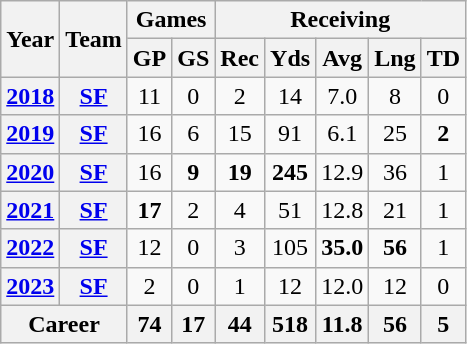<table class="wikitable" style="text-align:center;">
<tr>
<th rowspan="2">Year</th>
<th rowspan="2">Team</th>
<th colspan="2">Games</th>
<th colspan="5">Receiving</th>
</tr>
<tr>
<th>GP</th>
<th>GS</th>
<th>Rec</th>
<th>Yds</th>
<th>Avg</th>
<th>Lng</th>
<th>TD</th>
</tr>
<tr>
<th><a href='#'>2018</a></th>
<th><a href='#'>SF</a></th>
<td>11</td>
<td>0</td>
<td>2</td>
<td>14</td>
<td>7.0</td>
<td>8</td>
<td>0</td>
</tr>
<tr>
<th><a href='#'>2019</a></th>
<th><a href='#'>SF</a></th>
<td>16</td>
<td>6</td>
<td>15</td>
<td>91</td>
<td>6.1</td>
<td>25</td>
<td><strong>2</strong></td>
</tr>
<tr>
<th><a href='#'>2020</a></th>
<th><a href='#'>SF</a></th>
<td>16</td>
<td><strong>9</strong></td>
<td><strong>19</strong></td>
<td><strong>245</strong></td>
<td>12.9</td>
<td>36</td>
<td>1</td>
</tr>
<tr>
<th><a href='#'>2021</a></th>
<th><a href='#'>SF</a></th>
<td><strong>17</strong></td>
<td>2</td>
<td>4</td>
<td>51</td>
<td>12.8</td>
<td>21</td>
<td>1</td>
</tr>
<tr>
<th><a href='#'>2022</a></th>
<th><a href='#'>SF</a></th>
<td>12</td>
<td>0</td>
<td>3</td>
<td>105</td>
<td><strong>35.0</strong></td>
<td><strong>56</strong></td>
<td>1</td>
</tr>
<tr>
<th><a href='#'>2023</a></th>
<th><a href='#'>SF</a></th>
<td>2</td>
<td>0</td>
<td>1</td>
<td>12</td>
<td>12.0</td>
<td>12</td>
<td>0</td>
</tr>
<tr>
<th colspan="2">Career</th>
<th>74</th>
<th>17</th>
<th>44</th>
<th>518</th>
<th>11.8</th>
<th>56</th>
<th>5</th>
</tr>
</table>
